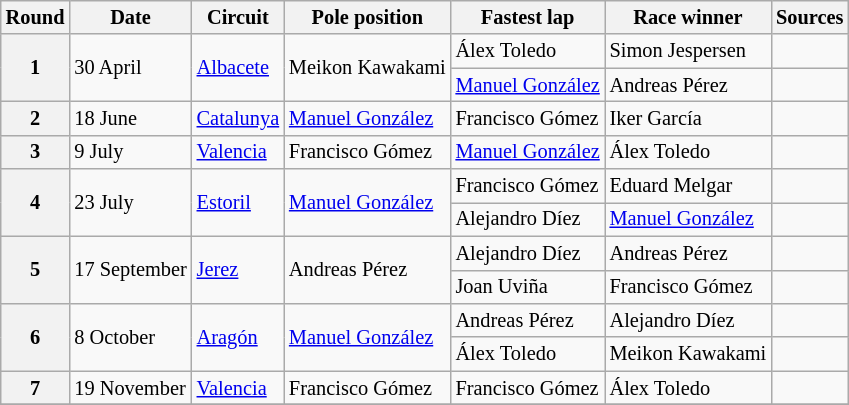<table class="wikitable" style="font-size: 85%">
<tr>
<th>Round</th>
<th>Date</th>
<th>Circuit</th>
<th>Pole position</th>
<th>Fastest lap</th>
<th>Race winner</th>
<th>Sources</th>
</tr>
<tr>
<th rowspan=2>1</th>
<td rowspan=2>30 April</td>
<td rowspan=2> <a href='#'>Albacete</a></td>
<td rowspan=2> Meikon Kawakami</td>
<td> Álex Toledo</td>
<td> Simon Jespersen</td>
<td align=center></td>
</tr>
<tr>
<td> <a href='#'>Manuel González</a></td>
<td> Andreas Pérez</td>
<td align=center></td>
</tr>
<tr>
<th>2</th>
<td>18 June</td>
<td> <a href='#'>Catalunya</a></td>
<td> <a href='#'>Manuel González</a></td>
<td> Francisco Gómez</td>
<td> Iker García</td>
<td align=center></td>
</tr>
<tr>
<th>3</th>
<td>9 July</td>
<td> <a href='#'>Valencia</a></td>
<td> Francisco Gómez</td>
<td> <a href='#'>Manuel González</a></td>
<td> Álex Toledo</td>
<td align=center></td>
</tr>
<tr>
<th rowspan=2>4</th>
<td rowspan=2>23 July</td>
<td rowspan=2> <a href='#'>Estoril</a></td>
<td rowspan=2> <a href='#'>Manuel González</a></td>
<td> Francisco Gómez</td>
<td> Eduard Melgar</td>
<td align=center></td>
</tr>
<tr>
<td> Alejandro Díez</td>
<td> <a href='#'>Manuel González</a></td>
<td align=center></td>
</tr>
<tr>
<th rowspan=2>5</th>
<td rowspan=2>17 September</td>
<td rowspan=2> <a href='#'>Jerez</a></td>
<td rowspan=2> Andreas Pérez</td>
<td> Alejandro Díez</td>
<td> Andreas Pérez</td>
<td align=center></td>
</tr>
<tr>
<td> Joan Uviña</td>
<td> Francisco Gómez</td>
<td align=center></td>
</tr>
<tr>
<th rowspan=2>6</th>
<td rowspan=2>8 October</td>
<td rowspan=2> <a href='#'>Aragón</a></td>
<td rowspan=2> <a href='#'>Manuel González</a></td>
<td> Andreas Pérez</td>
<td> Alejandro Díez</td>
<td align=center></td>
</tr>
<tr>
<td> Álex Toledo</td>
<td> Meikon Kawakami</td>
<td align=center></td>
</tr>
<tr>
<th>7</th>
<td>19 November</td>
<td> <a href='#'>Valencia</a></td>
<td> Francisco Gómez</td>
<td> Francisco Gómez</td>
<td> Álex Toledo</td>
<td align=center></td>
</tr>
<tr>
</tr>
</table>
